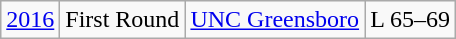<table class="wikitable">
<tr align="center">
<td><a href='#'>2016</a></td>
<td>First Round</td>
<td><a href='#'>UNC Greensboro</a></td>
<td>L 65–69</td>
</tr>
</table>
